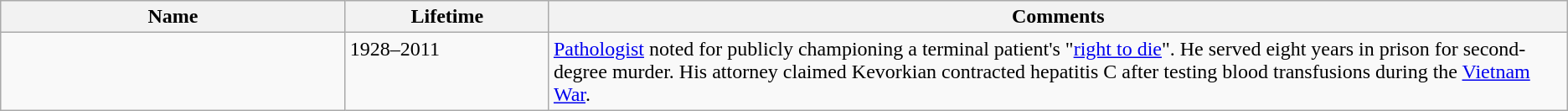<table class="sortable wikitable">
<tr>
<th width="22%" scope=col>Name</th>
<th width="13%" scope=col>Lifetime</th>
<th class="unsortable" width="65%" scope=col>Comments</th>
</tr>
<tr valign="top">
<td></td>
<td>1928–2011</td>
<td><a href='#'>Pathologist</a> noted for publicly championing a terminal patient's "<a href='#'>right to die</a>". He served eight years in prison for second-degree murder. His attorney claimed Kevorkian contracted hepatitis C after testing blood transfusions during the <a href='#'>Vietnam War</a>.</td>
</tr>
</table>
